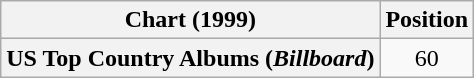<table class="wikitable plainrowheaders" style="text-align:center">
<tr>
<th scope="col">Chart (1999)</th>
<th scope="col">Position</th>
</tr>
<tr>
<th scope="row">US Top Country Albums (<em>Billboard</em>)</th>
<td>60</td>
</tr>
</table>
